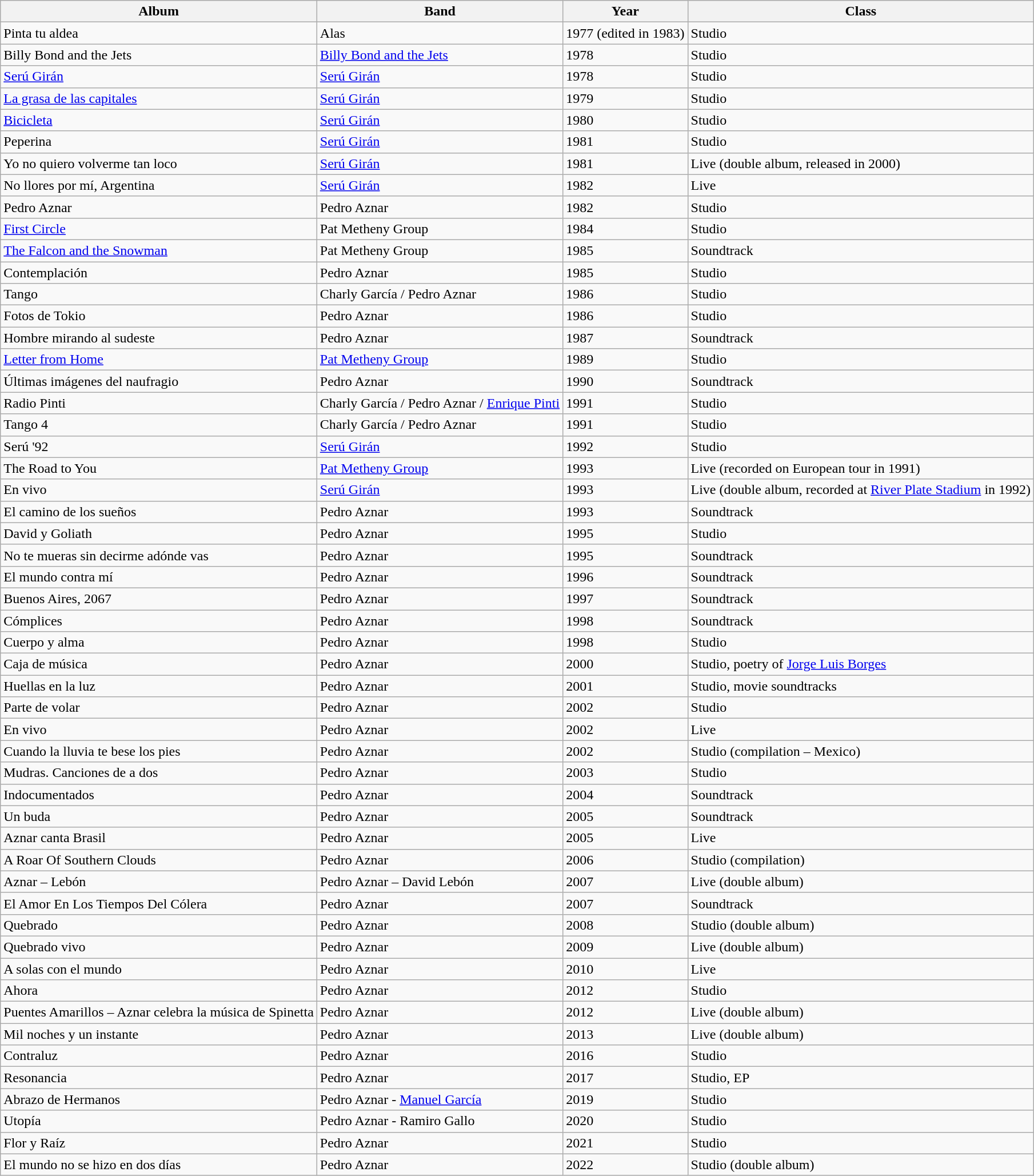<table class="wikitable">
<tr>
<th>Album</th>
<th>Band</th>
<th>Year</th>
<th>Class</th>
</tr>
<tr>
<td>Pinta tu aldea</td>
<td>Alas</td>
<td>1977 (edited in 1983)</td>
<td>Studio</td>
</tr>
<tr>
<td>Billy Bond and the Jets</td>
<td><a href='#'>Billy Bond and the Jets</a></td>
<td>1978</td>
<td>Studio</td>
</tr>
<tr>
<td><a href='#'>Serú Girán</a></td>
<td><a href='#'>Serú Girán</a></td>
<td>1978</td>
<td>Studio</td>
</tr>
<tr>
<td><a href='#'>La grasa de las capitales</a></td>
<td><a href='#'>Serú Girán</a></td>
<td>1979</td>
<td>Studio</td>
</tr>
<tr>
<td><a href='#'>Bicicleta</a></td>
<td><a href='#'>Serú Girán</a></td>
<td>1980</td>
<td>Studio</td>
</tr>
<tr>
<td>Peperina</td>
<td><a href='#'>Serú Girán</a></td>
<td>1981</td>
<td>Studio</td>
</tr>
<tr>
<td>Yo no quiero volverme tan loco</td>
<td><a href='#'>Serú Girán</a></td>
<td>1981</td>
<td>Live (double album, released in 2000)</td>
</tr>
<tr>
<td>No llores por mí, Argentina</td>
<td><a href='#'>Serú Girán</a></td>
<td>1982</td>
<td>Live</td>
</tr>
<tr>
<td>Pedro Aznar</td>
<td>Pedro Aznar</td>
<td>1982</td>
<td>Studio</td>
</tr>
<tr>
<td><a href='#'>First Circle</a></td>
<td>Pat Metheny Group</td>
<td>1984</td>
<td>Studio</td>
</tr>
<tr>
<td><a href='#'>The Falcon and the Snowman</a></td>
<td>Pat Metheny Group</td>
<td>1985</td>
<td>Soundtrack</td>
</tr>
<tr>
<td>Contemplación</td>
<td>Pedro Aznar</td>
<td>1985</td>
<td>Studio</td>
</tr>
<tr>
<td>Tango</td>
<td>Charly García / Pedro Aznar</td>
<td>1986</td>
<td>Studio</td>
</tr>
<tr>
<td>Fotos de Tokio</td>
<td>Pedro Aznar</td>
<td>1986</td>
<td>Studio</td>
</tr>
<tr>
<td>Hombre mirando al sudeste</td>
<td>Pedro Aznar</td>
<td>1987</td>
<td>Soundtrack</td>
</tr>
<tr>
<td><a href='#'>Letter from Home</a></td>
<td><a href='#'>Pat Metheny Group</a></td>
<td>1989</td>
<td>Studio</td>
</tr>
<tr>
<td>Últimas imágenes del naufragio</td>
<td>Pedro Aznar</td>
<td>1990</td>
<td>Soundtrack</td>
</tr>
<tr>
<td>Radio Pinti</td>
<td>Charly García / Pedro Aznar / <a href='#'>Enrique Pinti</a></td>
<td>1991</td>
<td>Studio</td>
</tr>
<tr>
<td>Tango 4</td>
<td>Charly García / Pedro Aznar</td>
<td>1991</td>
<td>Studio</td>
</tr>
<tr>
<td>Serú '92</td>
<td><a href='#'>Serú Girán</a></td>
<td>1992</td>
<td>Studio</td>
</tr>
<tr>
<td>The Road to You</td>
<td><a href='#'>Pat Metheny Group</a></td>
<td>1993</td>
<td>Live (recorded on European tour in 1991)</td>
</tr>
<tr>
<td>En vivo</td>
<td><a href='#'>Serú Girán</a></td>
<td>1993</td>
<td>Live (double album, recorded at <a href='#'>River Plate Stadium</a> in 1992)</td>
</tr>
<tr>
<td>El camino de los sueños</td>
<td>Pedro Aznar</td>
<td>1993</td>
<td>Soundtrack</td>
</tr>
<tr>
<td>David y Goliath</td>
<td>Pedro Aznar</td>
<td>1995</td>
<td>Studio</td>
</tr>
<tr>
<td>No te mueras sin decirme adónde vas</td>
<td>Pedro Aznar</td>
<td>1995</td>
<td>Soundtrack</td>
</tr>
<tr>
<td>El mundo contra mí</td>
<td>Pedro Aznar</td>
<td>1996</td>
<td>Soundtrack</td>
</tr>
<tr>
<td>Buenos Aires, 2067</td>
<td>Pedro Aznar</td>
<td>1997</td>
<td>Soundtrack</td>
</tr>
<tr>
<td>Cómplices</td>
<td>Pedro Aznar</td>
<td>1998</td>
<td>Soundtrack</td>
</tr>
<tr>
<td>Cuerpo y alma</td>
<td>Pedro Aznar</td>
<td>1998</td>
<td>Studio</td>
</tr>
<tr>
<td>Caja de música</td>
<td>Pedro Aznar</td>
<td>2000</td>
<td>Studio, poetry of <a href='#'>Jorge Luis Borges</a></td>
</tr>
<tr>
<td>Huellas en la luz</td>
<td>Pedro Aznar</td>
<td>2001</td>
<td>Studio, movie soundtracks</td>
</tr>
<tr>
<td>Parte de volar</td>
<td>Pedro Aznar</td>
<td>2002</td>
<td>Studio</td>
</tr>
<tr>
<td>En vivo</td>
<td>Pedro Aznar</td>
<td>2002</td>
<td>Live</td>
</tr>
<tr>
<td>Cuando la lluvia te bese los pies</td>
<td>Pedro Aznar</td>
<td>2002</td>
<td>Studio (compilation – Mexico)</td>
</tr>
<tr>
<td>Mudras. Canciones de a dos</td>
<td>Pedro Aznar</td>
<td>2003</td>
<td>Studio</td>
</tr>
<tr>
<td>Indocumentados</td>
<td>Pedro Aznar</td>
<td>2004</td>
<td>Soundtrack</td>
</tr>
<tr>
<td>Un buda</td>
<td>Pedro Aznar</td>
<td>2005</td>
<td>Soundtrack</td>
</tr>
<tr>
<td>Aznar canta Brasil</td>
<td>Pedro Aznar</td>
<td>2005</td>
<td>Live</td>
</tr>
<tr>
<td>A Roar Of Southern Clouds</td>
<td>Pedro Aznar</td>
<td>2006</td>
<td>Studio (compilation)</td>
</tr>
<tr>
<td>Aznar – Lebón</td>
<td>Pedro Aznar – David Lebón</td>
<td>2007</td>
<td>Live (double album)</td>
</tr>
<tr>
<td>El Amor En Los Tiempos Del Cólera</td>
<td>Pedro Aznar</td>
<td>2007</td>
<td>Soundtrack</td>
</tr>
<tr>
<td>Quebrado</td>
<td>Pedro Aznar</td>
<td>2008</td>
<td>Studio (double album)</td>
</tr>
<tr>
<td>Quebrado vivo</td>
<td>Pedro Aznar</td>
<td>2009</td>
<td>Live (double album)</td>
</tr>
<tr>
<td>A solas con el mundo</td>
<td>Pedro Aznar</td>
<td>2010</td>
<td>Live</td>
</tr>
<tr>
<td>Ahora</td>
<td>Pedro Aznar</td>
<td>2012</td>
<td>Studio</td>
</tr>
<tr>
<td>Puentes Amarillos – Aznar celebra la música de Spinetta</td>
<td>Pedro Aznar</td>
<td>2012</td>
<td>Live (double album)</td>
</tr>
<tr>
<td>Mil noches y un instante</td>
<td>Pedro Aznar</td>
<td>2013</td>
<td>Live (double album)</td>
</tr>
<tr>
<td>Contraluz</td>
<td>Pedro Aznar</td>
<td>2016</td>
<td>Studio</td>
</tr>
<tr>
<td>Resonancia</td>
<td>Pedro Aznar</td>
<td>2017</td>
<td>Studio, EP</td>
</tr>
<tr>
<td>Abrazo de Hermanos</td>
<td>Pedro Aznar - <a href='#'>Manuel García</a></td>
<td>2019</td>
<td>Studio</td>
</tr>
<tr>
<td>Utopía</td>
<td>Pedro Aznar - Ramiro Gallo</td>
<td>2020</td>
<td>Studio</td>
</tr>
<tr>
<td>Flor y Raíz</td>
<td>Pedro Aznar</td>
<td>2021</td>
<td>Studio</td>
</tr>
<tr>
<td>El mundo no se hizo en dos días</td>
<td>Pedro Aznar</td>
<td>2022</td>
<td>Studio (double album)</td>
</tr>
</table>
